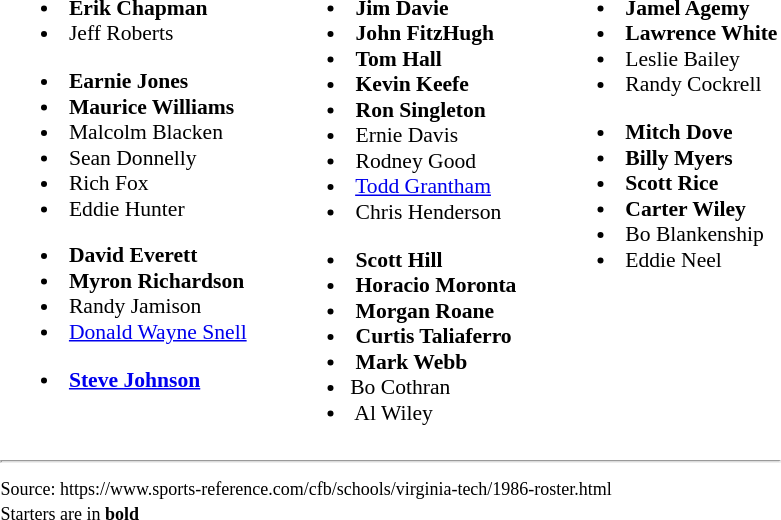<table class="toccolours" style="border-collapse:collapse; font-size:90%;">
<tr>
<td></td>
<td valign="top"><br><ul><li> <strong>Erik Chapman</strong></li><li> Jeff Roberts</li></ul><ul><li> <strong>Earnie Jones</strong></li><li> <strong>Maurice Williams</strong></li><li> Malcolm Blacken</li><li> Sean Donnelly</li><li> Rich Fox</li><li> Eddie Hunter</li></ul><ul><li> <strong>David Everett</strong></li><li> <strong>Myron Richardson</strong></li><li> Randy Jamison</li><li> <a href='#'>Donald Wayne Snell</a></li></ul><ul><li> <strong><a href='#'>Steve Johnson</a></strong></li></ul></td>
<td width="25"> </td>
<td valign="top"><br><ul><li> <strong>Jim Davie</strong></li><li> <strong>John FitzHugh</strong></li><li> <strong>Tom Hall</strong></li><li> <strong>Kevin Keefe</strong></li><li> <strong>Ron Singleton</strong></li><li> Ernie Davis</li><li> Rodney Good</li><li> <a href='#'>Todd Grantham</a></li><li> Chris Henderson</li></ul><ul><li> <strong>Scott Hill</strong></li><li> <strong>Horacio Moronta</strong></li><li> <strong>Morgan Roane</strong></li><li> <strong>Curtis Taliaferro</strong></li><li> <strong>Mark Webb</strong></li><li>Bo Cothran</li><li> Al Wiley</li></ul></td>
<td width="25"> </td>
<td valign="top"><br><ul><li> <strong>Jamel Agemy</strong></li><li> <strong>Lawrence White</strong></li><li> Leslie Bailey</li><li> Randy Cockrell</li></ul><ul><li> <strong>Mitch Dove</strong></li><li> <strong>Billy Myers</strong></li><li> <strong>Scott Rice</strong></li><li> <strong>Carter Wiley</strong></li><li> Bo Blankenship</li><li> Eddie Neel</li></ul></td>
<td></td>
</tr>
<tr>
<td colspan="7"><hr><small>Source: https://www.sports-reference.com/cfb/schools/virginia-tech/1986-roster.html<br>Starters are in <strong>bold</strong><br></small></td>
</tr>
</table>
